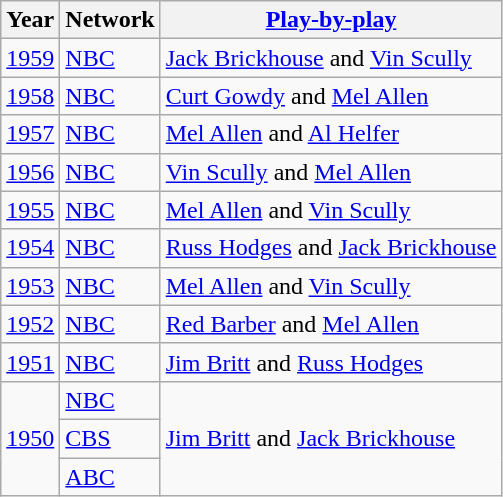<table class="wikitable">
<tr>
<th>Year</th>
<th>Network</th>
<th><a href='#'>Play-by-play</a></th>
</tr>
<tr>
<td><a href='#'>1959</a></td>
<td><a href='#'>NBC</a></td>
<td><a href='#'>Jack Brickhouse</a> and <a href='#'>Vin Scully</a></td>
</tr>
<tr>
<td><a href='#'>1958</a></td>
<td><a href='#'>NBC</a></td>
<td><a href='#'>Curt Gowdy</a> and <a href='#'>Mel Allen</a></td>
</tr>
<tr>
<td><a href='#'>1957</a></td>
<td><a href='#'>NBC</a></td>
<td><a href='#'>Mel Allen</a> and <a href='#'>Al Helfer</a></td>
</tr>
<tr>
<td><a href='#'>1956</a></td>
<td><a href='#'>NBC</a></td>
<td><a href='#'>Vin Scully</a> and <a href='#'>Mel Allen</a></td>
</tr>
<tr>
<td><a href='#'>1955</a></td>
<td><a href='#'>NBC</a></td>
<td><a href='#'>Mel Allen</a> and <a href='#'>Vin Scully</a></td>
</tr>
<tr>
<td><a href='#'>1954</a></td>
<td><a href='#'>NBC</a></td>
<td><a href='#'>Russ Hodges</a> and <a href='#'>Jack Brickhouse</a></td>
</tr>
<tr>
<td><a href='#'>1953</a></td>
<td><a href='#'>NBC</a></td>
<td><a href='#'>Mel Allen</a> and <a href='#'>Vin Scully</a></td>
</tr>
<tr>
<td><a href='#'>1952</a></td>
<td><a href='#'>NBC</a></td>
<td><a href='#'>Red Barber</a> and <a href='#'>Mel Allen</a></td>
</tr>
<tr>
<td><a href='#'>1951</a></td>
<td><a href='#'>NBC</a></td>
<td><a href='#'>Jim Britt</a> and <a href='#'>Russ Hodges</a></td>
</tr>
<tr>
<td rowspan="3"><a href='#'>1950</a></td>
<td><a href='#'>NBC</a></td>
<td rowspan="3"><a href='#'>Jim Britt</a> and <a href='#'>Jack Brickhouse</a></td>
</tr>
<tr>
<td><a href='#'>CBS</a></td>
</tr>
<tr>
<td><a href='#'>ABC</a></td>
</tr>
</table>
